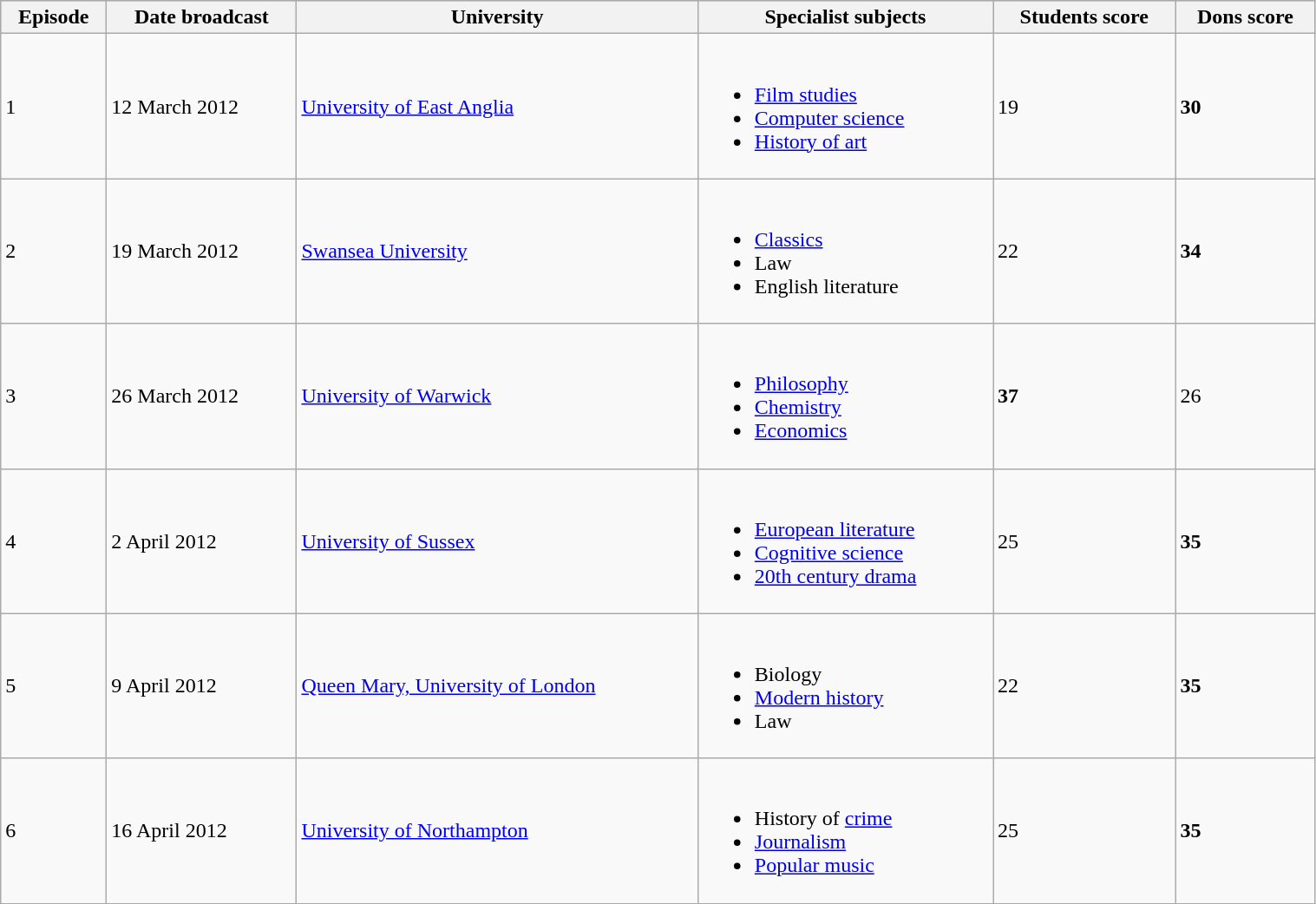<table class="wikitable" width="80%">
<tr bgcolor="#cccccc">
<th>Episode</th>
<th>Date broadcast</th>
<th>University</th>
<th>Specialist subjects</th>
<th>Students score</th>
<th>Dons score</th>
</tr>
<tr>
<td>1</td>
<td>12 March 2012</td>
<td><a href='#'>University of East Anglia</a></td>
<td><br><ul><li><a href='#'>Film studies</a></li><li><a href='#'>Computer science</a></li><li><a href='#'>History of art</a></li></ul></td>
<td>19</td>
<td><strong>30</strong></td>
</tr>
<tr>
<td>2</td>
<td>19 March 2012</td>
<td><a href='#'>Swansea University</a></td>
<td><br><ul><li><a href='#'>Classics</a></li><li>Law</li><li>English literature</li></ul></td>
<td>22</td>
<td><strong>34</strong></td>
</tr>
<tr>
<td>3</td>
<td>26 March 2012</td>
<td><a href='#'>University of Warwick</a></td>
<td><br><ul><li><a href='#'>Philosophy</a></li><li><a href='#'>Chemistry</a></li><li><a href='#'>Economics</a></li></ul></td>
<td><strong>37</strong></td>
<td>26</td>
</tr>
<tr>
<td>4</td>
<td>2 April 2012</td>
<td><a href='#'>University of Sussex</a></td>
<td><br><ul><li><a href='#'>European literature</a></li><li><a href='#'>Cognitive science</a></li><li><a href='#'>20th century drama</a></li></ul></td>
<td>25</td>
<td><strong>35</strong></td>
</tr>
<tr>
<td>5</td>
<td>9 April 2012</td>
<td><a href='#'>Queen Mary, University of London</a></td>
<td><br><ul><li>Biology</li><li><a href='#'>Modern history</a></li><li>Law</li></ul></td>
<td>22</td>
<td><strong>35</strong></td>
</tr>
<tr>
<td>6</td>
<td>16 April 2012</td>
<td><a href='#'>University of Northampton</a></td>
<td><br><ul><li>History of <a href='#'>crime</a></li><li><a href='#'>Journalism</a></li><li><a href='#'>Popular music</a></li></ul></td>
<td>25</td>
<td><strong>35</strong></td>
</tr>
<tr>
</tr>
</table>
